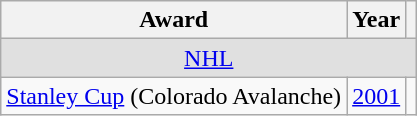<table class="wikitable">
<tr>
<th>Award</th>
<th>Year</th>
<th></th>
</tr>
<tr ALIGN="center" bgcolor="#e0e0e0">
<td colspan="3"><a href='#'>NHL</a></td>
</tr>
<tr>
<td><a href='#'>Stanley Cup</a> (Colorado Avalanche)</td>
<td><a href='#'>2001</a></td>
<td></td>
</tr>
</table>
